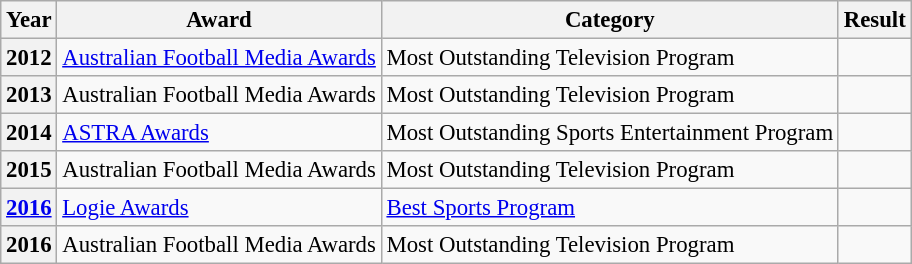<table class="wikitable plainrowheaders" style="font-size: 95%;">
<tr>
<th scope="col">Year</th>
<th scope="col">Award</th>
<th scope="col">Category</th>
<th scope="col">Result</th>
</tr>
<tr>
<th>2012</th>
<td><a href='#'>Australian Football Media Awards</a></td>
<td>Most Outstanding Television Program</td>
<td></td>
</tr>
<tr>
<th>2013</th>
<td>Australian Football Media Awards</td>
<td>Most Outstanding Television Program</td>
<td></td>
</tr>
<tr>
<th>2014</th>
<td><a href='#'>ASTRA Awards</a></td>
<td>Most Outstanding Sports Entertainment Program</td>
<td></td>
</tr>
<tr>
<th>2015</th>
<td>Australian Football Media Awards</td>
<td>Most Outstanding Television Program</td>
<td></td>
</tr>
<tr>
<th><a href='#'>2016</a></th>
<td><a href='#'>Logie Awards</a></td>
<td><a href='#'>Best Sports Program</a></td>
<td></td>
</tr>
<tr>
<th>2016</th>
<td>Australian Football Media Awards</td>
<td>Most Outstanding Television Program</td>
<td></td>
</tr>
</table>
